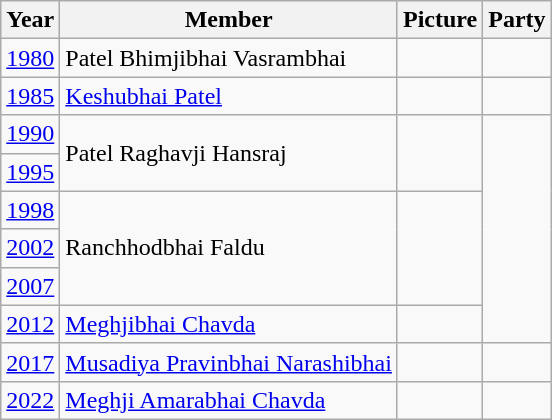<table class="wikitable sortable">
<tr>
<th>Year</th>
<th>Member</th>
<th>Picture</th>
<th colspan="2">Party</th>
</tr>
<tr>
<td><a href='#'>1980</a></td>
<td>Patel Bhimjibhai Vasrambhai</td>
<td></td>
<td></td>
</tr>
<tr>
<td><a href='#'>1985</a></td>
<td><a href='#'>Keshubhai Patel</a></td>
<td></td>
<td></td>
</tr>
<tr>
<td><a href='#'>1990</a></td>
<td rowspan=2>Patel Raghavji Hansraj</td>
<td rowspan=2></td>
</tr>
<tr>
<td><a href='#'>1995</a></td>
</tr>
<tr>
<td><a href='#'>1998</a></td>
<td rowspan=3>Ranchhodbhai Faldu</td>
<td rowspan=3></td>
</tr>
<tr>
<td><a href='#'>2002</a></td>
</tr>
<tr>
<td><a href='#'>2007</a></td>
</tr>
<tr>
<td><a href='#'>2012</a></td>
<td><a href='#'>Meghjibhai Chavda</a></td>
<td></td>
</tr>
<tr>
<td><a href='#'>2017</a></td>
<td><a href='#'>Musadiya Pravinbhai Narashibhai</a></td>
<td></td>
<td></td>
</tr>
<tr>
<td><a href='#'>2022</a></td>
<td><a href='#'>Meghji Amarabhai Chavda</a></td>
<td></td>
<td></td>
</tr>
</table>
